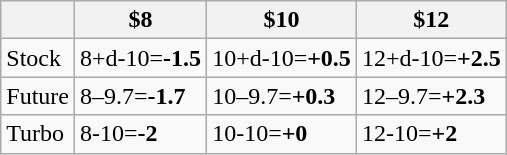<table class="wikitable">
<tr>
<th></th>
<th>$8</th>
<th>$10</th>
<th>$12</th>
</tr>
<tr>
<td>Stock</td>
<td>8+d-10=<strong>-1.5</strong></td>
<td>10+d-10=<strong>+0.5</strong></td>
<td>12+d-10=<strong>+2.5</strong></td>
</tr>
<tr>
<td>Future</td>
<td>8–9.7=<strong>-1.7</strong></td>
<td>10–9.7=<strong>+0.3</strong></td>
<td>12–9.7=<strong>+2.3</strong></td>
</tr>
<tr>
<td>Turbo</td>
<td>8-10=<strong>-2</strong></td>
<td>10-10=<strong>+0</strong></td>
<td>12-10=<strong>+2</strong></td>
</tr>
</table>
